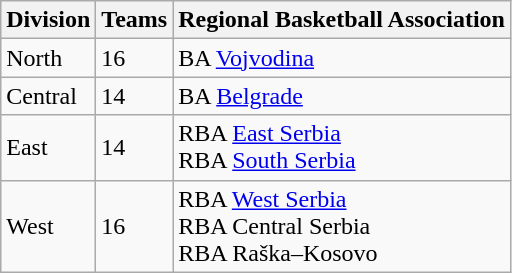<table class="wikitable">
<tr>
<th>Division</th>
<th>Teams</th>
<th>Regional Basketball Association</th>
</tr>
<tr>
<td>North</td>
<td>16</td>
<td>BA <a href='#'>Vojvodina</a></td>
</tr>
<tr>
<td>Central</td>
<td>14</td>
<td>BA <a href='#'>Belgrade</a></td>
</tr>
<tr>
<td>East</td>
<td>14</td>
<td>RBA <a href='#'>East Serbia</a><br> RBA <a href='#'>South Serbia</a></td>
</tr>
<tr>
<td>West</td>
<td>16</td>
<td>RBA <a href='#'>West Serbia</a><br>RBA Central Serbia  <br> RBA Raška–Kosovo</td>
</tr>
</table>
